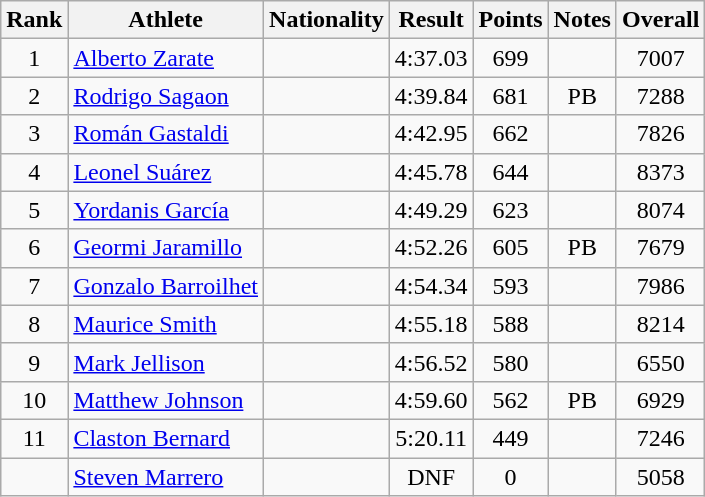<table class="wikitable sortable" style="text-align:center">
<tr>
<th>Rank</th>
<th>Athlete</th>
<th>Nationality</th>
<th>Result</th>
<th>Points</th>
<th>Notes</th>
<th>Overall</th>
</tr>
<tr>
<td>1</td>
<td align=left><a href='#'>Alberto Zarate</a></td>
<td align=left></td>
<td>4:37.03</td>
<td>699</td>
<td></td>
<td>7007</td>
</tr>
<tr>
<td>2</td>
<td align=left><a href='#'>Rodrigo Sagaon</a></td>
<td align=left></td>
<td>4:39.84</td>
<td>681</td>
<td>PB</td>
<td>7288</td>
</tr>
<tr>
<td>3</td>
<td align=left><a href='#'>Román Gastaldi</a></td>
<td align=left></td>
<td>4:42.95</td>
<td>662</td>
<td></td>
<td>7826</td>
</tr>
<tr>
<td>4</td>
<td align=left><a href='#'>Leonel Suárez</a></td>
<td align=left></td>
<td>4:45.78</td>
<td>644</td>
<td></td>
<td>8373</td>
</tr>
<tr>
<td>5</td>
<td align=left><a href='#'>Yordanis García</a></td>
<td align=left></td>
<td>4:49.29</td>
<td>623</td>
<td></td>
<td>8074</td>
</tr>
<tr>
<td>6</td>
<td align=left><a href='#'>Geormi Jaramillo</a></td>
<td align=left></td>
<td>4:52.26</td>
<td>605</td>
<td>PB</td>
<td>7679</td>
</tr>
<tr>
<td>7</td>
<td align=left><a href='#'>Gonzalo Barroilhet</a></td>
<td align=left></td>
<td>4:54.34</td>
<td>593</td>
<td></td>
<td>7986</td>
</tr>
<tr>
<td>8</td>
<td align=left><a href='#'>Maurice Smith</a></td>
<td align=left></td>
<td>4:55.18</td>
<td>588</td>
<td></td>
<td>8214</td>
</tr>
<tr>
<td>9</td>
<td align=left><a href='#'>Mark Jellison</a></td>
<td align=left></td>
<td>4:56.52</td>
<td>580</td>
<td></td>
<td>6550</td>
</tr>
<tr>
<td>10</td>
<td align=left><a href='#'>Matthew Johnson</a></td>
<td align=left></td>
<td>4:59.60</td>
<td>562</td>
<td>PB</td>
<td>6929</td>
</tr>
<tr>
<td>11</td>
<td align=left><a href='#'>Claston Bernard</a></td>
<td align=left></td>
<td>5:20.11</td>
<td>449</td>
<td></td>
<td>7246</td>
</tr>
<tr>
<td></td>
<td align=left><a href='#'>Steven Marrero</a></td>
<td align=left></td>
<td>DNF</td>
<td>0</td>
<td></td>
<td>5058</td>
</tr>
</table>
